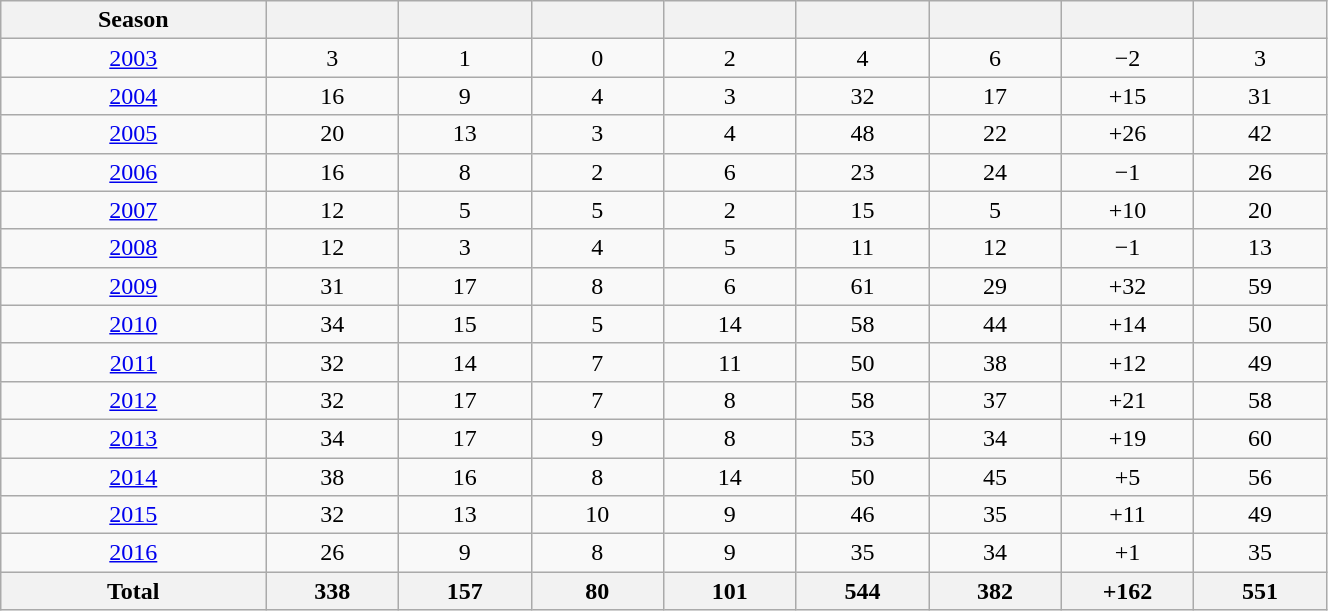<table class="wikitable sortable" style="width:70%; text-align:center;">
<tr>
<th style="width:10%;">Season</th>
<th width=5%></th>
<th width=5%></th>
<th width=5%></th>
<th width=5%></th>
<th width=5%></th>
<th width=5%></th>
<th width=5%></th>
<th width=5%></th>
</tr>
<tr>
<td><a href='#'>2003</a></td>
<td>3</td>
<td>1</td>
<td>0</td>
<td>2</td>
<td>4</td>
<td>6</td>
<td>−2</td>
<td>3</td>
</tr>
<tr>
<td><a href='#'>2004</a></td>
<td>16</td>
<td>9</td>
<td>4</td>
<td>3</td>
<td>32</td>
<td>17</td>
<td>+15</td>
<td>31</td>
</tr>
<tr>
<td><a href='#'>2005</a></td>
<td>20</td>
<td>13</td>
<td>3</td>
<td>4</td>
<td>48</td>
<td>22</td>
<td>+26</td>
<td>42</td>
</tr>
<tr>
<td><a href='#'>2006</a></td>
<td>16</td>
<td>8</td>
<td>2</td>
<td>6</td>
<td>23</td>
<td>24</td>
<td>−1</td>
<td>26</td>
</tr>
<tr>
<td><a href='#'>2007</a></td>
<td>12</td>
<td>5</td>
<td>5</td>
<td>2</td>
<td>15</td>
<td>5</td>
<td>+10</td>
<td>20</td>
</tr>
<tr>
<td><a href='#'>2008</a></td>
<td>12</td>
<td>3</td>
<td>4</td>
<td>5</td>
<td>11</td>
<td>12</td>
<td>−1</td>
<td>13</td>
</tr>
<tr>
<td><a href='#'>2009</a></td>
<td>31</td>
<td>17</td>
<td>8</td>
<td>6</td>
<td>61</td>
<td>29</td>
<td>+32</td>
<td>59</td>
</tr>
<tr>
<td><a href='#'>2010</a></td>
<td>34</td>
<td>15</td>
<td>5</td>
<td>14</td>
<td>58</td>
<td>44</td>
<td>+14</td>
<td>50</td>
</tr>
<tr>
<td><a href='#'>2011</a></td>
<td>32</td>
<td>14</td>
<td>7</td>
<td>11</td>
<td>50</td>
<td>38</td>
<td>+12</td>
<td>49</td>
</tr>
<tr>
<td><a href='#'>2012</a></td>
<td>32</td>
<td>17</td>
<td>7</td>
<td>8</td>
<td>58</td>
<td>37</td>
<td>+21</td>
<td>58</td>
</tr>
<tr>
<td><a href='#'>2013</a></td>
<td>34</td>
<td>17</td>
<td>9</td>
<td>8</td>
<td>53</td>
<td>34</td>
<td>+19</td>
<td>60</td>
</tr>
<tr>
<td><a href='#'>2014</a></td>
<td>38</td>
<td>16</td>
<td>8</td>
<td>14</td>
<td>50</td>
<td>45</td>
<td>+5</td>
<td>56</td>
</tr>
<tr>
<td><a href='#'>2015</a></td>
<td>32</td>
<td>13</td>
<td>10</td>
<td>9</td>
<td>46</td>
<td>35</td>
<td>+11</td>
<td>49</td>
</tr>
<tr>
<td><a href='#'>2016</a></td>
<td>26</td>
<td>9</td>
<td>8</td>
<td>9</td>
<td>35</td>
<td>34</td>
<td>+1</td>
<td>35</td>
</tr>
<tr>
<th>Total</th>
<th>338</th>
<th>157</th>
<th>80</th>
<th>101</th>
<th>544</th>
<th>382</th>
<th>+162</th>
<th>551</th>
</tr>
</table>
